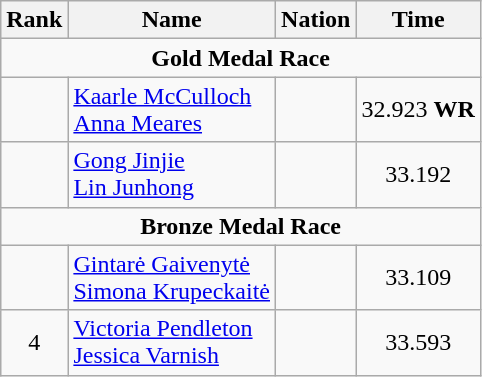<table class="wikitable" style="text-align:center">
<tr>
<th>Rank</th>
<th>Name</th>
<th>Nation</th>
<th>Time</th>
</tr>
<tr>
<td colspan=4><strong>Gold Medal Race</strong></td>
</tr>
<tr>
<td></td>
<td align=left><a href='#'>Kaarle McCulloch</a><br><a href='#'>Anna Meares</a></td>
<td align=left></td>
<td>32.923 <strong>WR</strong></td>
</tr>
<tr>
<td></td>
<td align=left><a href='#'>Gong Jinjie</a><br><a href='#'>Lin Junhong</a></td>
<td align=left></td>
<td>33.192</td>
</tr>
<tr>
<td colspan=4><strong>Bronze Medal Race</strong></td>
</tr>
<tr>
<td></td>
<td align=left><a href='#'>Gintarė Gaivenytė</a><br><a href='#'>Simona Krupeckaitė</a></td>
<td align=left></td>
<td>33.109</td>
</tr>
<tr>
<td>4</td>
<td align=left><a href='#'>Victoria Pendleton</a><br><a href='#'>Jessica Varnish</a></td>
<td align=left></td>
<td>33.593</td>
</tr>
</table>
